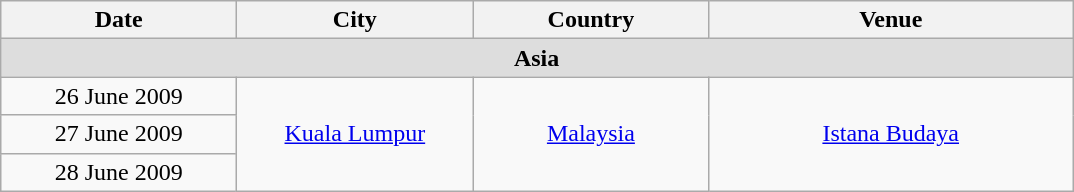<table class="wikitable" style="text-align:center;">
<tr>
<th width="150">Date</th>
<th width="150">City</th>
<th width="150">Country</th>
<th width="235">Venue</th>
</tr>
<tr bgcolor="#DDDDDD">
<td colspan=4><strong>Asia</strong></td>
</tr>
<tr>
<td>26 June 2009</td>
<td rowspan="3"><a href='#'>Kuala Lumpur</a></td>
<td rowspan="3"><a href='#'>Malaysia</a></td>
<td rowspan="3"><a href='#'>Istana Budaya</a></td>
</tr>
<tr>
<td>27 June 2009</td>
</tr>
<tr>
<td>28 June 2009</td>
</tr>
</table>
